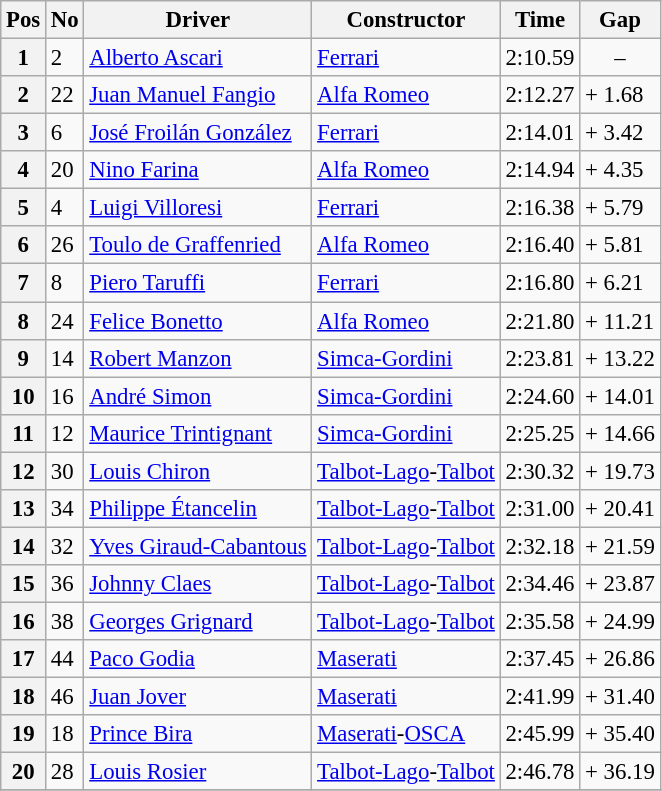<table class="wikitable sortable" style="font-size: 95%;">
<tr>
<th>Pos</th>
<th>No</th>
<th>Driver</th>
<th>Constructor</th>
<th>Time</th>
<th>Gap</th>
</tr>
<tr>
<th>1</th>
<td>2</td>
<td> <a href='#'>Alberto Ascari</a></td>
<td><a href='#'>Ferrari</a></td>
<td>2:10.59</td>
<td align="center">–</td>
</tr>
<tr>
<th>2</th>
<td>22</td>
<td> <a href='#'>Juan Manuel Fangio</a></td>
<td><a href='#'>Alfa Romeo</a></td>
<td>2:12.27</td>
<td>+ 1.68</td>
</tr>
<tr>
<th>3</th>
<td>6</td>
<td> <a href='#'>José Froilán González</a></td>
<td><a href='#'>Ferrari</a></td>
<td>2:14.01</td>
<td>+ 3.42</td>
</tr>
<tr>
<th>4</th>
<td>20</td>
<td> <a href='#'>Nino Farina</a></td>
<td><a href='#'>Alfa Romeo</a></td>
<td>2:14.94</td>
<td>+ 4.35</td>
</tr>
<tr>
<th>5</th>
<td>4</td>
<td> <a href='#'>Luigi Villoresi</a></td>
<td><a href='#'>Ferrari</a></td>
<td>2:16.38</td>
<td>+ 5.79</td>
</tr>
<tr>
<th>6</th>
<td>26</td>
<td> <a href='#'>Toulo de Graffenried</a></td>
<td><a href='#'>Alfa Romeo</a></td>
<td>2:16.40</td>
<td>+ 5.81</td>
</tr>
<tr>
<th>7</th>
<td>8</td>
<td> <a href='#'>Piero Taruffi</a></td>
<td><a href='#'>Ferrari</a></td>
<td>2:16.80</td>
<td>+ 6.21</td>
</tr>
<tr>
<th>8</th>
<td>24</td>
<td> <a href='#'>Felice Bonetto</a></td>
<td><a href='#'>Alfa Romeo</a></td>
<td>2:21.80</td>
<td>+ 11.21</td>
</tr>
<tr>
<th>9</th>
<td>14</td>
<td> <a href='#'>Robert Manzon</a></td>
<td><a href='#'>Simca-Gordini</a></td>
<td>2:23.81</td>
<td>+ 13.22</td>
</tr>
<tr>
<th>10</th>
<td>16</td>
<td> <a href='#'>André Simon</a></td>
<td><a href='#'>Simca-Gordini</a></td>
<td>2:24.60</td>
<td>+ 14.01</td>
</tr>
<tr>
<th>11</th>
<td>12</td>
<td> <a href='#'>Maurice Trintignant</a></td>
<td><a href='#'>Simca-Gordini</a></td>
<td>2:25.25</td>
<td>+ 14.66</td>
</tr>
<tr>
<th>12</th>
<td>30</td>
<td> <a href='#'>Louis Chiron</a></td>
<td><a href='#'>Talbot-Lago</a>-<a href='#'>Talbot</a></td>
<td>2:30.32</td>
<td>+ 19.73</td>
</tr>
<tr>
<th>13</th>
<td>34</td>
<td> <a href='#'>Philippe Étancelin</a></td>
<td><a href='#'>Talbot-Lago</a>-<a href='#'>Talbot</a></td>
<td>2:31.00</td>
<td>+ 20.41</td>
</tr>
<tr>
<th>14</th>
<td>32</td>
<td> <a href='#'>Yves Giraud-Cabantous</a></td>
<td><a href='#'>Talbot-Lago</a>-<a href='#'>Talbot</a></td>
<td>2:32.18</td>
<td>+ 21.59</td>
</tr>
<tr>
<th>15</th>
<td>36</td>
<td> <a href='#'>Johnny Claes</a></td>
<td><a href='#'>Talbot-Lago</a>-<a href='#'>Talbot</a></td>
<td>2:34.46</td>
<td>+ 23.87</td>
</tr>
<tr>
<th>16</th>
<td>38</td>
<td> <a href='#'>Georges Grignard</a></td>
<td><a href='#'>Talbot-Lago</a>-<a href='#'>Talbot</a></td>
<td>2:35.58</td>
<td>+ 24.99</td>
</tr>
<tr>
<th>17</th>
<td>44</td>
<td> <a href='#'>Paco Godia</a></td>
<td><a href='#'>Maserati</a></td>
<td>2:37.45</td>
<td>+ 26.86</td>
</tr>
<tr>
<th>18</th>
<td>46</td>
<td> <a href='#'>Juan Jover</a></td>
<td><a href='#'>Maserati</a></td>
<td>2:41.99</td>
<td>+ 31.40</td>
</tr>
<tr>
<th>19</th>
<td>18</td>
<td> <a href='#'>Prince Bira</a></td>
<td><a href='#'>Maserati</a>-<a href='#'>OSCA</a></td>
<td>2:45.99</td>
<td>+ 35.40</td>
</tr>
<tr>
<th>20</th>
<td>28</td>
<td> <a href='#'>Louis Rosier</a></td>
<td><a href='#'>Talbot-Lago</a>-<a href='#'>Talbot</a></td>
<td>2:46.78</td>
<td>+ 36.19</td>
</tr>
<tr>
</tr>
</table>
